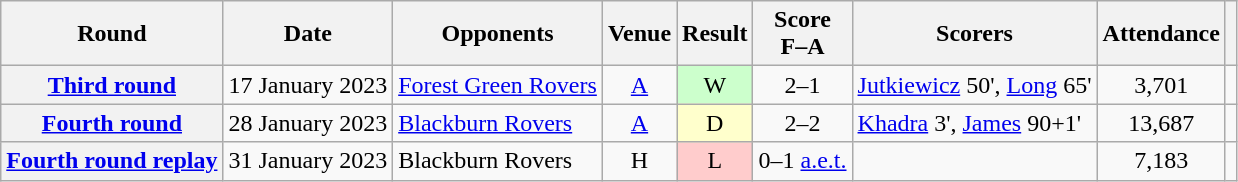<table class="wikitable plainrowheaders" style=text-align:center>
<tr>
<th scope=col>Round</th>
<th scope=col>Date</th>
<th scope=col>Opponents</th>
<th scope=col>Venue</th>
<th scope=col>Result</th>
<th scope=col>Score<br>F–A</th>
<th scope=col>Scorers</th>
<th scope=col>Attendance</th>
<th scope=col></th>
</tr>
<tr>
<th scope=row><a href='#'>Third round</a></th>
<td style=text-align:left>17 January 2023</td>
<td style=text-align:left><a href='#'>Forest Green Rovers</a></td>
<td><a href='#'>A</a></td>
<td style=background:#cfc>W</td>
<td>2–1</td>
<td style="text-align:left"><a href='#'>Jutkiewicz</a> 50', <a href='#'>Long</a> 65'</td>
<td>3,701</td>
<td></td>
</tr>
<tr>
<th scope=row><a href='#'>Fourth round</a></th>
<td style=text-align:left>28 January 2023</td>
<td style=text-align:left><a href='#'>Blackburn Rovers</a></td>
<td><a href='#'>A</a></td>
<td style=background:#ffc>D</td>
<td>2–2</td>
<td style="text-align:left"><a href='#'>Khadra</a> 3', <a href='#'>James</a> 90+1'</td>
<td>13,687</td>
<td></td>
</tr>
<tr>
<th scope=row><a href='#'>Fourth round replay</a></th>
<td style=text-align:left>31 January 2023</td>
<td style=text-align:left>Blackburn Rovers</td>
<td>H</td>
<td style=background:#fcc>L</td>
<td>0–1 <a href='#'>a.e.t.</a></td>
<td></td>
<td>7,183</td>
<td></td>
</tr>
</table>
